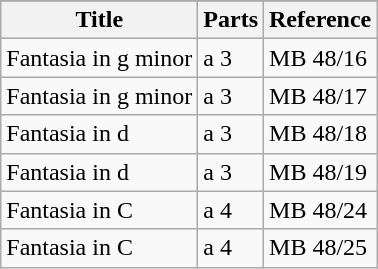<table class = "wikitable sortable">
<tr>
</tr>
<tr>
<th scope="col">Title</th>
<th scope="col">Parts</th>
<th scope="col">Reference</th>
</tr>
<tr>
<td>Fantasia in g minor</td>
<td>a 3</td>
<td>MB 48/16</td>
</tr>
<tr>
<td>Fantasia in g minor</td>
<td>a 3</td>
<td>MB 48/17</td>
</tr>
<tr>
<td>Fantasia in d</td>
<td>a 3</td>
<td>MB 48/18</td>
</tr>
<tr>
<td>Fantasia in d</td>
<td>a 3</td>
<td>MB 48/19</td>
</tr>
<tr>
<td>Fantasia in C</td>
<td>a 4</td>
<td>MB 48/24</td>
</tr>
<tr>
<td>Fantasia in C</td>
<td>a 4</td>
<td>MB 48/25</td>
</tr>
</table>
